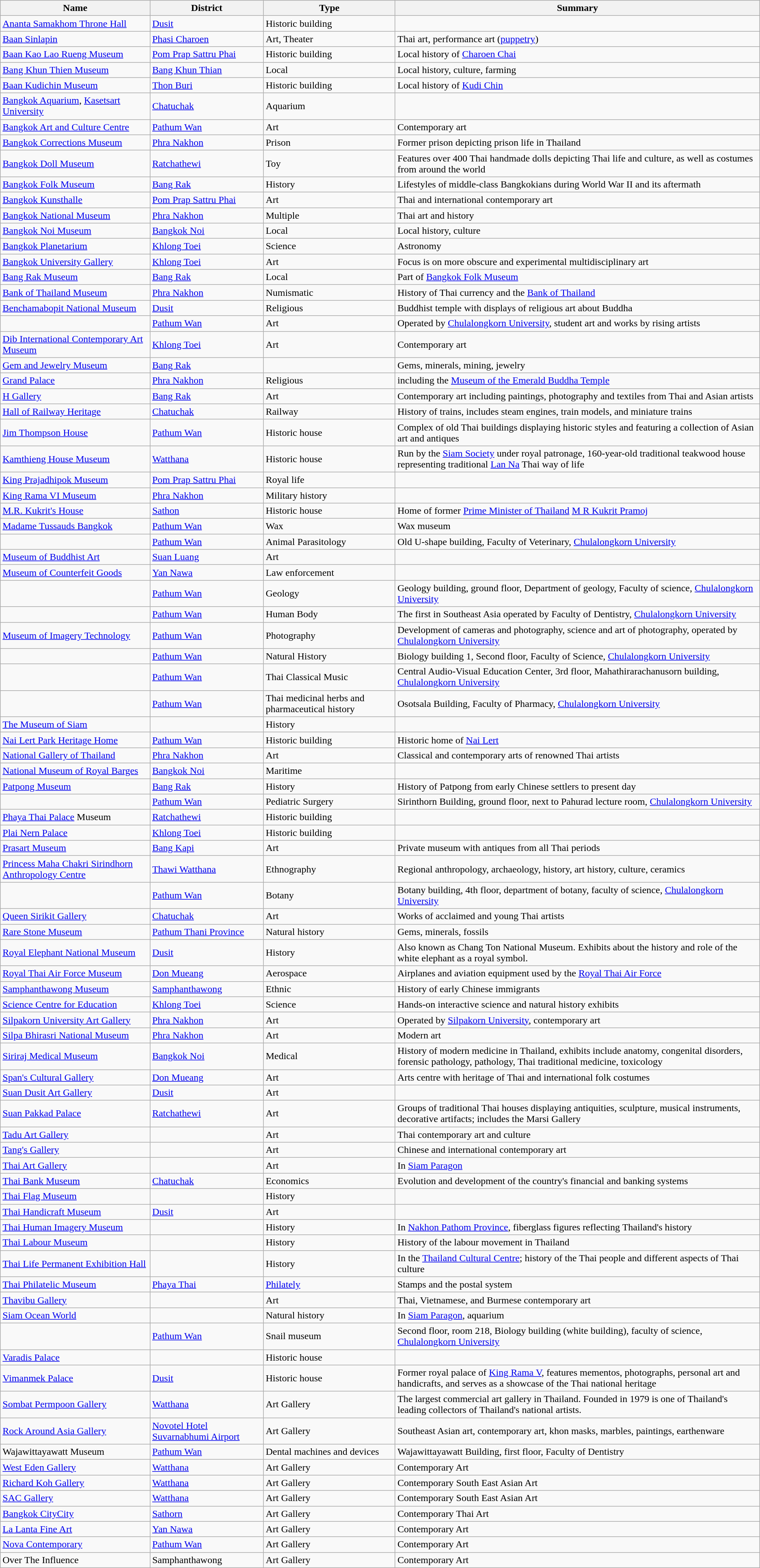<table class="wikitable sortable">
<tr>
<th>Name</th>
<th>District</th>
<th>Type</th>
<th>Summary</th>
</tr>
<tr>
<td><a href='#'>Ananta Samakhom Throne Hall</a></td>
<td><a href='#'>Dusit</a></td>
<td>Historic building</td>
<td></td>
</tr>
<tr>
<td><a href='#'>Baan Sinlapin</a></td>
<td><a href='#'>Phasi Charoen</a></td>
<td>Art, Theater</td>
<td>Thai art, performance art (<a href='#'>puppetry</a>)</td>
</tr>
<tr>
<td><a href='#'>Baan Kao Lao Rueng Museum</a></td>
<td><a href='#'>Pom Prap Sattru Phai</a></td>
<td>Historic building</td>
<td>Local history of <a href='#'>Charoen Chai</a></td>
</tr>
<tr>
<td><a href='#'>Bang Khun Thien Museum</a></td>
<td><a href='#'>Bang Khun Thian</a></td>
<td>Local</td>
<td>Local history, culture, farming</td>
</tr>
<tr>
<td><a href='#'>Baan Kudichin Museum</a></td>
<td><a href='#'>Thon Buri</a></td>
<td>Historic building</td>
<td>Local history of <a href='#'>Kudi Chin</a></td>
</tr>
<tr>
<td><a href='#'>Bangkok Aquarium</a>, <a href='#'>Kasetsart University</a></td>
<td><a href='#'>Chatuchak</a></td>
<td>Aquarium</td>
<td></td>
</tr>
<tr>
<td><a href='#'>Bangkok Art and Culture Centre</a></td>
<td><a href='#'>Pathum Wan</a></td>
<td>Art</td>
<td>Contemporary art</td>
</tr>
<tr>
<td><a href='#'>Bangkok Corrections Museum</a></td>
<td><a href='#'>Phra Nakhon</a></td>
<td>Prison</td>
<td>Former prison depicting prison life in Thailand</td>
</tr>
<tr>
<td><a href='#'>Bangkok Doll Museum</a></td>
<td><a href='#'>Ratchathewi</a></td>
<td>Toy</td>
<td>Features over 400 Thai handmade dolls depicting Thai life and culture, as well as costumes from around the world</td>
</tr>
<tr>
<td><a href='#'>Bangkok Folk Museum</a></td>
<td><a href='#'>Bang Rak</a></td>
<td>History</td>
<td>Lifestyles of middle-class Bangkokians during World War II and its aftermath</td>
</tr>
<tr>
<td><a href='#'>Bangkok Kunsthalle</a></td>
<td><a href='#'>Pom Prap Sattru Phai</a></td>
<td>Art</td>
<td>Thai and international contemporary art</td>
</tr>
<tr>
<td><a href='#'>Bangkok National Museum</a></td>
<td><a href='#'>Phra Nakhon</a></td>
<td>Multiple</td>
<td>Thai art and history</td>
</tr>
<tr>
<td><a href='#'>Bangkok Noi Museum</a></td>
<td><a href='#'>Bangkok Noi</a></td>
<td>Local</td>
<td>Local history, culture</td>
</tr>
<tr>
<td><a href='#'>Bangkok Planetarium</a></td>
<td><a href='#'>Khlong Toei</a></td>
<td>Science</td>
<td>Astronomy</td>
</tr>
<tr>
<td><a href='#'>Bangkok University Gallery</a></td>
<td><a href='#'>Khlong Toei</a></td>
<td>Art</td>
<td>Focus is on more obscure and experimental multidisciplinary art</td>
</tr>
<tr>
<td><a href='#'>Bang Rak Museum</a></td>
<td><a href='#'>Bang Rak</a></td>
<td>Local</td>
<td>Part of <a href='#'>Bangkok Folk Museum</a></td>
</tr>
<tr>
<td><a href='#'>Bank of Thailand Museum</a></td>
<td><a href='#'>Phra Nakhon</a></td>
<td>Numismatic</td>
<td>History of Thai currency and the <a href='#'>Bank of Thailand</a></td>
</tr>
<tr>
<td><a href='#'>Benchamabopit National Museum</a></td>
<td><a href='#'>Dusit</a></td>
<td>Religious</td>
<td>Buddhist temple with displays of religious art about Buddha</td>
</tr>
<tr>
<td></td>
<td><a href='#'>Pathum Wan</a></td>
<td>Art</td>
<td>Operated by <a href='#'>Chulalongkorn University</a>, student art and works by rising artists</td>
</tr>
<tr>
<td><a href='#'>Dib International Contemporary Art Museum</a></td>
<td><a href='#'>Khlong Toei</a></td>
<td>Art</td>
<td>Contemporary art</td>
</tr>
<tr>
<td><a href='#'>Gem and Jewelry Museum</a></td>
<td><a href='#'>Bang Rak</a></td>
<td></td>
<td>Gems, minerals, mining, jewelry</td>
</tr>
<tr>
<td><a href='#'>Grand Palace</a></td>
<td><a href='#'>Phra Nakhon</a></td>
<td>Religious</td>
<td>including the <a href='#'>Museum of the Emerald Buddha Temple</a></td>
</tr>
<tr>
<td><a href='#'>H Gallery</a></td>
<td><a href='#'>Bang Rak</a></td>
<td>Art</td>
<td>Contemporary art including paintings, photography and textiles from Thai and Asian artists</td>
</tr>
<tr>
<td><a href='#'>Hall of Railway Heritage</a></td>
<td><a href='#'>Chatuchak</a></td>
<td>Railway</td>
<td>History of trains, includes steam engines, train models, and miniature trains</td>
</tr>
<tr>
<td><a href='#'>Jim Thompson House</a></td>
<td><a href='#'>Pathum Wan</a></td>
<td>Historic house</td>
<td>Complex of old Thai buildings displaying historic styles and featuring a collection of Asian art and antiques</td>
</tr>
<tr>
<td><a href='#'>Kamthieng House Museum</a></td>
<td><a href='#'>Watthana</a></td>
<td>Historic house</td>
<td>Run by the <a href='#'>Siam Society</a> under royal patronage, 160-year-old traditional teakwood house representing traditional <a href='#'>Lan Na</a> Thai way of life</td>
</tr>
<tr>
<td><a href='#'>King Prajadhipok Museum</a></td>
<td><a href='#'>Pom Prap Sattru Phai</a></td>
<td>Royal life</td>
<td></td>
</tr>
<tr>
<td><a href='#'>King Rama VI Museum</a></td>
<td><a href='#'>Phra Nakhon</a></td>
<td>Military history</td>
<td></td>
</tr>
<tr>
<td><a href='#'>M.R. Kukrit's House</a></td>
<td><a href='#'>Sathon</a></td>
<td>Historic house</td>
<td>Home of former <a href='#'>Prime Minister of Thailand</a> <a href='#'>M R Kukrit Pramoj</a></td>
</tr>
<tr>
<td><a href='#'>Madame Tussauds Bangkok</a></td>
<td><a href='#'>Pathum Wan</a></td>
<td>Wax</td>
<td>Wax museum</td>
</tr>
<tr>
<td></td>
<td><a href='#'>Pathum Wan</a></td>
<td>Animal Parasitology</td>
<td>Old U-shape building, Faculty of Veterinary, <a href='#'>Chulalongkorn University</a></td>
</tr>
<tr>
<td><a href='#'>Museum of Buddhist Art</a></td>
<td><a href='#'>Suan Luang</a></td>
<td>Art</td>
<td></td>
</tr>
<tr>
<td><a href='#'>Museum of Counterfeit Goods</a></td>
<td><a href='#'>Yan Nawa</a></td>
<td>Law enforcement</td>
<td></td>
</tr>
<tr>
<td></td>
<td><a href='#'>Pathum Wan</a></td>
<td>Geology</td>
<td>Geology building, ground floor, Department of geology, Faculty of science, <a href='#'>Chulalongkorn University</a></td>
</tr>
<tr>
<td></td>
<td><a href='#'>Pathum Wan</a></td>
<td>Human Body</td>
<td>The first    in Southeast Asia operated by Faculty of Dentistry, <a href='#'>Chulalongkorn University</a></td>
</tr>
<tr>
<td><a href='#'>Museum of Imagery Technology</a></td>
<td><a href='#'>Pathum Wan</a></td>
<td>Photography</td>
<td>Development of cameras and photography, science and art of photography, operated by <a href='#'>Chulalongkorn University</a></td>
</tr>
<tr>
<td></td>
<td><a href='#'>Pathum Wan</a></td>
<td>Natural History</td>
<td>Biology building 1, Second floor, Faculty of Science,  <a href='#'>Chulalongkorn University</a></td>
</tr>
<tr>
<td></td>
<td><a href='#'>Pathum Wan</a></td>
<td>Thai Classical Music</td>
<td>Central Audio-Visual Education Center, 3rd floor, Mahathirarachanusorn building, <a href='#'>Chulalongkorn University</a></td>
</tr>
<tr>
<td></td>
<td><a href='#'>Pathum Wan</a></td>
<td>Thai medicinal herbs and pharmaceutical history</td>
<td>Osotsala Building, Faculty of Pharmacy, <a href='#'>Chulalongkorn University</a></td>
</tr>
<tr>
<td><a href='#'>The Museum of Siam</a></td>
<td></td>
<td>History</td>
<td></td>
</tr>
<tr>
<td><a href='#'>Nai Lert Park Heritage Home</a></td>
<td><a href='#'>Pathum Wan</a></td>
<td>Historic building</td>
<td>Historic home of <a href='#'>Nai Lert</a></td>
</tr>
<tr>
<td><a href='#'>National Gallery of Thailand</a></td>
<td><a href='#'>Phra Nakhon</a></td>
<td>Art</td>
<td>Classical and contemporary arts of renowned Thai artists</td>
</tr>
<tr>
<td><a href='#'>National Museum of Royal Barges</a></td>
<td><a href='#'>Bangkok Noi</a></td>
<td>Maritime</td>
<td></td>
</tr>
<tr>
<td><a href='#'>Patpong Museum</a></td>
<td><a href='#'>Bang Rak</a></td>
<td>History</td>
<td>History of Patpong from early Chinese settlers to present day</td>
</tr>
<tr>
<td></td>
<td><a href='#'>Pathum Wan</a></td>
<td>Pediatric Surgery</td>
<td>Sirinthorn Building, ground floor, next to Pahurad lecture room, <a href='#'>Chulalongkorn University</a></td>
</tr>
<tr>
<td><a href='#'>Phaya Thai Palace</a> Museum</td>
<td><a href='#'>Ratchathewi</a></td>
<td>Historic building</td>
<td></td>
</tr>
<tr>
<td><a href='#'>Plai Nern Palace</a></td>
<td><a href='#'>Khlong Toei</a></td>
<td>Historic building</td>
<td></td>
</tr>
<tr>
<td><a href='#'>Prasart Museum</a></td>
<td><a href='#'>Bang Kapi</a></td>
<td>Art</td>
<td>Private museum with antiques from all Thai periods</td>
</tr>
<tr>
<td><a href='#'>Princess Maha Chakri Sirindhorn Anthropology Centre</a></td>
<td><a href='#'>Thawi Watthana</a></td>
<td>Ethnography</td>
<td>Regional anthropology, archaeology, history, art history, culture, ceramics</td>
</tr>
<tr>
<td></td>
<td><a href='#'>Pathum Wan</a></td>
<td>Botany</td>
<td>Botany building, 4th floor, department of botany, faculty of science, <a href='#'>Chulalongkorn University</a></td>
</tr>
<tr>
<td><a href='#'>Queen Sirikit Gallery</a></td>
<td><a href='#'>Chatuchak</a></td>
<td>Art</td>
<td>Works of acclaimed and young Thai artists</td>
</tr>
<tr>
<td><a href='#'>Rare Stone Museum</a></td>
<td><a href='#'>Pathum Thani Province</a></td>
<td>Natural history</td>
<td>Gems, minerals, fossils</td>
</tr>
<tr>
<td><a href='#'>Royal Elephant National Museum</a></td>
<td><a href='#'>Dusit</a></td>
<td>History</td>
<td>Also known as Chang Ton National Museum. Exhibits about the history and role of the white elephant as a royal symbol.</td>
</tr>
<tr>
<td><a href='#'>Royal Thai Air Force Museum</a></td>
<td><a href='#'>Don Mueang</a></td>
<td>Aerospace</td>
<td>Airplanes and aviation equipment used by the <a href='#'>Royal Thai Air Force</a></td>
</tr>
<tr>
<td><a href='#'>Samphanthawong Museum</a></td>
<td><a href='#'>Samphanthawong</a></td>
<td>Ethnic</td>
<td>History of early Chinese immigrants</td>
</tr>
<tr>
<td><a href='#'>Science Centre for Education</a></td>
<td><a href='#'>Khlong Toei</a></td>
<td>Science</td>
<td>Hands-on interactive science and natural history exhibits</td>
</tr>
<tr>
<td><a href='#'>Silpakorn University Art Gallery</a></td>
<td><a href='#'>Phra Nakhon</a></td>
<td>Art</td>
<td>Operated by <a href='#'>Silpakorn University</a>, contemporary art</td>
</tr>
<tr>
<td><a href='#'>Silpa Bhirasri National Museum</a></td>
<td><a href='#'>Phra Nakhon</a></td>
<td>Art</td>
<td>Modern art</td>
</tr>
<tr>
<td><a href='#'>Siriraj Medical Museum</a></td>
<td><a href='#'>Bangkok Noi</a></td>
<td>Medical</td>
<td>History of modern medicine in Thailand, exhibits include anatomy, congenital disorders, forensic pathology, pathology, Thai traditional medicine, toxicology</td>
</tr>
<tr>
<td><a href='#'>Span's Cultural Gallery</a></td>
<td><a href='#'>Don Mueang</a></td>
<td>Art</td>
<td>Arts centre with heritage of Thai and international folk costumes</td>
</tr>
<tr>
<td><a href='#'>Suan Dusit Art Gallery</a></td>
<td><a href='#'>Dusit</a></td>
<td>Art</td>
<td></td>
</tr>
<tr>
<td><a href='#'>Suan Pakkad Palace</a></td>
<td><a href='#'>Ratchathewi</a></td>
<td>Art</td>
<td>Groups of traditional Thai houses displaying antiquities, sculpture, musical instruments, decorative artifacts; includes the Marsi Gallery</td>
</tr>
<tr>
<td><a href='#'>Tadu Art Gallery</a></td>
<td></td>
<td>Art</td>
<td>Thai contemporary art and culture</td>
</tr>
<tr>
<td><a href='#'>Tang's Gallery</a></td>
<td></td>
<td>Art</td>
<td>Chinese and international contemporary art</td>
</tr>
<tr>
<td><a href='#'>Thai Art Gallery</a></td>
<td></td>
<td>Art</td>
<td>In <a href='#'>Siam Paragon</a></td>
</tr>
<tr>
<td><a href='#'>Thai Bank Museum</a></td>
<td><a href='#'>Chatuchak</a></td>
<td>Economics</td>
<td>Evolution and development of the country's financial and banking systems</td>
</tr>
<tr>
<td><a href='#'>Thai Flag Museum</a></td>
<td></td>
<td>History</td>
<td></td>
</tr>
<tr>
<td><a href='#'>Thai Handicraft Museum</a></td>
<td><a href='#'>Dusit</a></td>
<td>Art</td>
<td></td>
</tr>
<tr>
<td><a href='#'>Thai Human Imagery Museum</a></td>
<td></td>
<td>History</td>
<td>In <a href='#'>Nakhon Pathom Province</a>, fiberglass figures reflecting Thailand's history</td>
</tr>
<tr>
<td><a href='#'>Thai Labour Museum</a></td>
<td></td>
<td>History</td>
<td>History of the labour movement in Thailand</td>
</tr>
<tr>
<td><a href='#'>Thai Life Permanent Exhibition Hall</a></td>
<td></td>
<td>History</td>
<td>In the <a href='#'>Thailand Cultural Centre</a>; history of the Thai people and different aspects of Thai culture</td>
</tr>
<tr>
<td><a href='#'>Thai Philatelic Museum</a></td>
<td><a href='#'>Phaya Thai</a></td>
<td><a href='#'>Philately</a></td>
<td>Stamps and the postal system</td>
</tr>
<tr>
<td><a href='#'>Thavibu Gallery</a></td>
<td></td>
<td>Art</td>
<td>Thai, Vietnamese, and Burmese contemporary art</td>
</tr>
<tr>
<td><a href='#'>Siam Ocean World</a></td>
<td></td>
<td>Natural history</td>
<td>In <a href='#'>Siam Paragon</a>, aquarium</td>
</tr>
<tr>
<td></td>
<td><a href='#'>Pathum Wan</a></td>
<td>Snail museum</td>
<td>Second floor, room 218, Biology building (white building), faculty of science, <a href='#'>Chulalongkorn University</a></td>
</tr>
<tr>
<td><a href='#'>Varadis Palace</a></td>
<td></td>
<td>Historic house</td>
<td></td>
</tr>
<tr>
<td><a href='#'>Vimanmek Palace</a></td>
<td><a href='#'>Dusit</a></td>
<td>Historic house</td>
<td>Former royal palace of <a href='#'>King Rama V</a>, features mementos, photographs, personal art and handicrafts, and serves as a showcase of the Thai national heritage</td>
</tr>
<tr>
<td><a href='#'>Sombat Permpoon Gallery</a></td>
<td><a href='#'>Watthana</a></td>
<td>Art Gallery</td>
<td>The largest commercial art gallery in Thailand. Founded in 1979 is one of Thailand's leading collectors of Thailand's national artists.</td>
</tr>
<tr>
<td><a href='#'>Rock Around Asia Gallery</a></td>
<td><a href='#'>Novotel Hotel Suvarnabhumi Airport</a></td>
<td>Art Gallery</td>
<td>Southeast Asian art, contemporary art, khon masks, marbles, paintings, earthenware</td>
</tr>
<tr>
<td>Wajawittayawatt Museum</td>
<td><a href='#'>Pathum Wan</a></td>
<td>Dental machines and devices</td>
<td>Wajawittayawatt Building, first floor, Faculty of Dentistry</td>
</tr>
<tr>
<td><a href='#'>West Eden Gallery</a></td>
<td><a href='#'>Watthana</a></td>
<td>Art Gallery</td>
<td>Contemporary Art</td>
</tr>
<tr>
<td><a href='#'>Richard Koh Gallery</a></td>
<td><a href='#'>Watthana</a></td>
<td>Art Gallery</td>
<td>Contemporary South East Asian Art</td>
</tr>
<tr>
<td><a href='#'>SAC Gallery</a></td>
<td><a href='#'>Watthana</a></td>
<td>Art Gallery</td>
<td>Contemporary South East Asian Art</td>
</tr>
<tr>
<td><a href='#'>Bangkok CityCity</a></td>
<td><a href='#'>Sathorn</a></td>
<td>Art Gallery</td>
<td>Contemporary Thai Art</td>
</tr>
<tr>
<td><a href='#'>La Lanta Fine Art</a></td>
<td><a href='#'>Yan Nawa</a></td>
<td>Art Gallery</td>
<td>Contemporary Art</td>
</tr>
<tr>
<td><a href='#'>Nova Contemporary</a></td>
<td><a href='#'>Pathum Wan</a></td>
<td>Art Gallery</td>
<td>Contemporary Art</td>
</tr>
<tr>
<td>Over The Influence</td>
<td>Samphanthawong</td>
<td>Art Gallery</td>
<td>Contemporary Art</td>
</tr>
</table>
